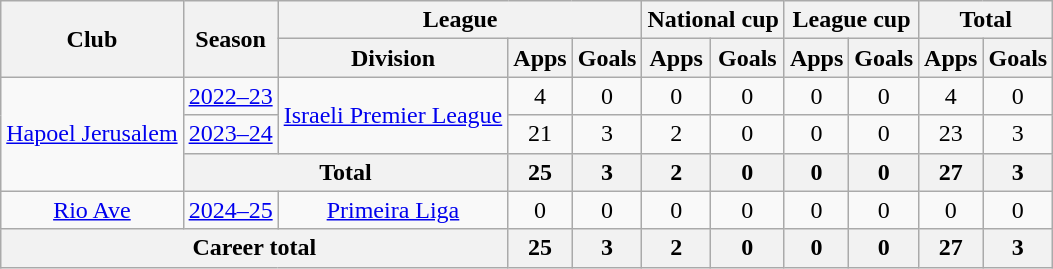<table class="wikitable" style="text-align: center">
<tr>
<th rowspan="2">Club</th>
<th rowspan="2">Season</th>
<th colspan="3">League</th>
<th colspan="2">National cup</th>
<th colspan="2">League cup</th>
<th colspan="2">Total</th>
</tr>
<tr>
<th>Division</th>
<th>Apps</th>
<th>Goals</th>
<th>Apps</th>
<th>Goals</th>
<th>Apps</th>
<th>Goals</th>
<th>Apps</th>
<th>Goals</th>
</tr>
<tr>
<td rowspan="3"><a href='#'>Hapoel Jerusalem</a></td>
<td><a href='#'>2022–23</a></td>
<td rowspan="2"><a href='#'>Israeli Premier League</a></td>
<td>4</td>
<td>0</td>
<td>0</td>
<td>0</td>
<td>0</td>
<td>0</td>
<td>4</td>
<td>0</td>
</tr>
<tr>
<td><a href='#'>2023–24</a></td>
<td>21</td>
<td>3</td>
<td>2</td>
<td>0</td>
<td>0</td>
<td>0</td>
<td>23</td>
<td>3</td>
</tr>
<tr>
<th colspan="2">Total</th>
<th>25</th>
<th>3</th>
<th>2</th>
<th>0</th>
<th>0</th>
<th>0</th>
<th>27</th>
<th>3</th>
</tr>
<tr>
<td><a href='#'>Rio Ave</a></td>
<td><a href='#'>2024–25</a></td>
<td><a href='#'>Primeira Liga</a></td>
<td>0</td>
<td>0</td>
<td>0</td>
<td>0</td>
<td>0</td>
<td>0</td>
<td>0</td>
<td>0</td>
</tr>
<tr>
<th colspan="3">Career total</th>
<th>25</th>
<th>3</th>
<th>2</th>
<th>0</th>
<th>0</th>
<th>0</th>
<th>27</th>
<th>3</th>
</tr>
</table>
